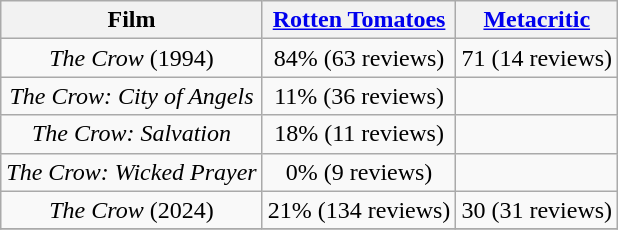<table class="wikitable" border="1" style="text-align: center;">
<tr>
<th>Film</th>
<th><a href='#'>Rotten Tomatoes</a></th>
<th><a href='#'>Metacritic</a></th>
</tr>
<tr>
<td><em>The Crow</em> (1994)</td>
<td>84% (63 reviews)</td>
<td>71 (14 reviews)</td>
</tr>
<tr>
<td><em>The Crow: City of Angels</em></td>
<td>11% (36 reviews)</td>
<td></td>
</tr>
<tr>
<td><em>The Crow: Salvation</em></td>
<td>18% (11 reviews)</td>
<td></td>
</tr>
<tr>
<td><em>The Crow: Wicked Prayer</em></td>
<td>0% (9 reviews)</td>
<td></td>
</tr>
<tr>
<td><em>The Crow</em> (2024)</td>
<td>21% (134 reviews)</td>
<td>30 (31 reviews)</td>
</tr>
<tr>
</tr>
</table>
